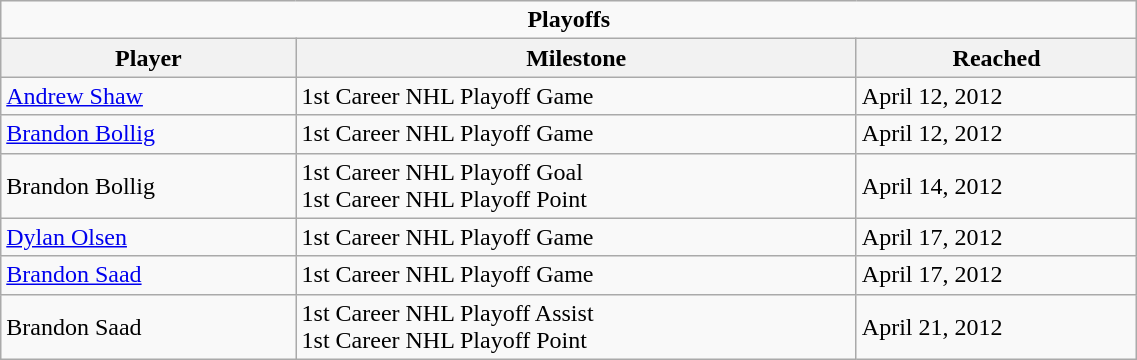<table class="wikitable" width="60%">
<tr>
<td colspan="10" align="center"><strong>Playoffs</strong></td>
</tr>
<tr>
<th>Player</th>
<th>Milestone</th>
<th>Reached</th>
</tr>
<tr>
<td><a href='#'>Andrew Shaw</a></td>
<td>1st Career NHL Playoff Game</td>
<td>April 12, 2012</td>
</tr>
<tr>
<td><a href='#'>Brandon Bollig</a></td>
<td>1st Career NHL Playoff Game</td>
<td>April 12, 2012</td>
</tr>
<tr>
<td>Brandon Bollig</td>
<td>1st Career NHL Playoff Goal<br>1st Career NHL Playoff Point</td>
<td>April 14, 2012</td>
</tr>
<tr>
<td><a href='#'>Dylan Olsen</a></td>
<td>1st Career NHL Playoff Game</td>
<td>April 17, 2012</td>
</tr>
<tr>
<td><a href='#'>Brandon Saad</a></td>
<td>1st Career NHL Playoff Game</td>
<td>April 17, 2012</td>
</tr>
<tr>
<td>Brandon Saad</td>
<td>1st Career NHL Playoff Assist <br> 1st Career NHL Playoff Point</td>
<td>April 21, 2012</td>
</tr>
</table>
